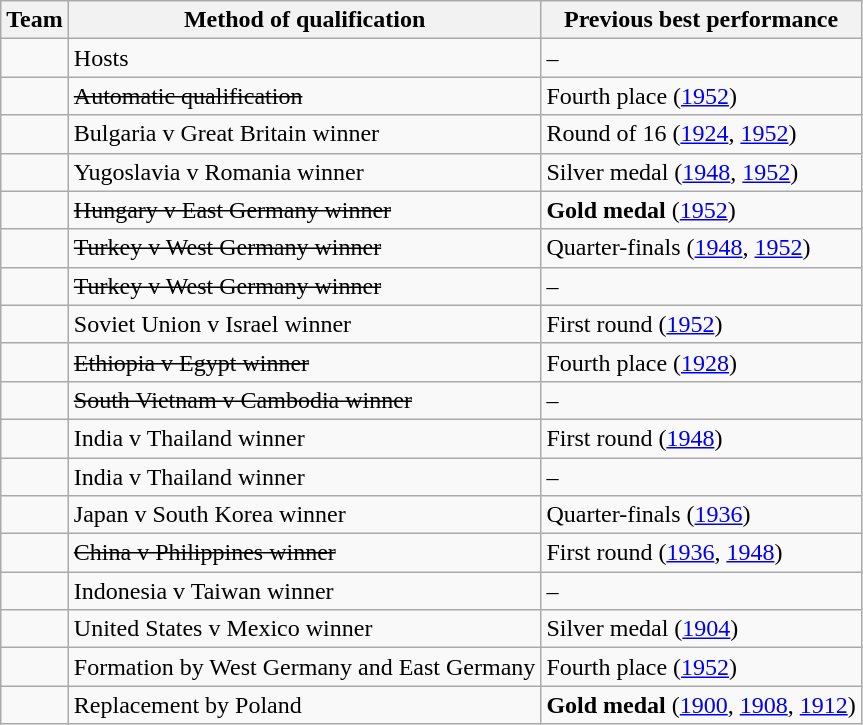<table class="wikitable sortable">
<tr>
<th>Team</th>
<th data-sort-type="text">Method of qualification</th>
<th data-sort-type="number">Previous best performance</th>
</tr>
<tr>
<td></td>
<td data-sort-value="a">Hosts</td>
<td data-sort-value="1">–</td>
</tr>
<tr>
<td><s></s> </td>
<td data-sort-value="b"><s>Automatic qualification</s></td>
<td data-sort-value="5">Fourth place (<a href='#'>1952</a>)</td>
</tr>
<tr>
<td></td>
<td data-sort-value="c">Bulgaria v Great Britain winner</td>
<td data-sort-value="3">Round of 16 (<a href='#'>1924</a>, <a href='#'>1952</a>)</td>
</tr>
<tr>
<td></td>
<td data-sort-value="c">Yugoslavia v Romania winner</td>
<td data-sort-value="7">Silver medal (<a href='#'>1948</a>, <a href='#'>1952</a>)</td>
</tr>
<tr>
<td><s></s> </td>
<td data-sort-value="c"><s>Hungary v East Germany winner</s></td>
<td data-sort-value="8"><strong>Gold medal</strong> (<a href='#'>1952</a>)</td>
</tr>
<tr>
<td><s></s> </td>
<td data-sort-value="c"><s>Turkey v West Germany winner</s></td>
<td data-sort-value="4">Quarter-finals (<a href='#'>1948</a>, <a href='#'>1952</a>)</td>
</tr>
<tr>
<td><s></s> </td>
<td data-sort-value="c"><s>Turkey v West Germany winner</s></td>
<td data-sort-value="1">–</td>
</tr>
<tr>
<td></td>
<td data-sort-value="c">Soviet Union v Israel winner</td>
<td data-sort-value="2">First round (<a href='#'>1952</a>)</td>
</tr>
<tr>
<td><s></s> </td>
<td data-sort-value="c"><s>Ethiopia v Egypt winner</s></td>
<td data-sort-value="5">Fourth place (<a href='#'>1928</a>)</td>
</tr>
<tr>
<td><s></s> </td>
<td data-sort-value="c"><s>South Vietnam v Cambodia winner</s></td>
<td data-sort-value="1">–</td>
</tr>
<tr>
<td></td>
<td data-sort-value="c">India v Thailand winner</td>
<td data-sort-value="2">First round (<a href='#'>1948</a>)</td>
</tr>
<tr>
<td></td>
<td data-sort-value="c">India v Thailand winner</td>
<td data-sort-value="1">–</td>
</tr>
<tr>
<td></td>
<td data-sort-value="c">Japan v South Korea winner</td>
<td data-sort-value="4">Quarter-finals (<a href='#'>1936</a>)</td>
</tr>
<tr>
<td><s></s> </td>
<td data-sort-value="c"><s>China v Philippines winner</s></td>
<td data-sort-value="2">First round (<a href='#'>1936</a>, <a href='#'>1948</a>)</td>
</tr>
<tr>
<td></td>
<td data-sort-value="c">Indonesia v Taiwan winner</td>
<td data-sort-value="1">–</td>
</tr>
<tr>
<td></td>
<td data-sort-value="c">United States v Mexico winner</td>
<td data-sort-value="7">Silver medal (<a href='#'>1904</a>)</td>
</tr>
<tr>
<td></td>
<td data-sort-value="d">Formation by West Germany and East Germany</td>
<td data-sort-value="5">Fourth place (<a href='#'>1952</a>)</td>
</tr>
<tr>
<td></td>
<td data-sort-value="d">Replacement by Poland</td>
<td data-sort-value="8"><strong>Gold medal</strong> (<a href='#'>1900</a>, <a href='#'>1908</a>, <a href='#'>1912</a>)</td>
</tr>
</table>
